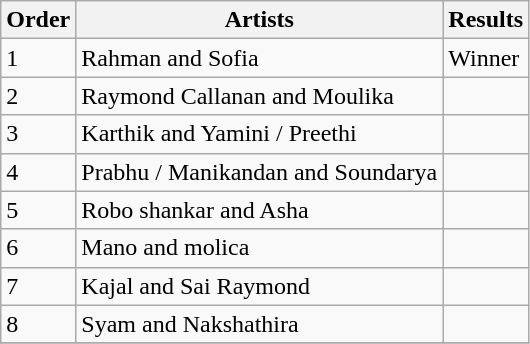<table class="wikitable">
<tr>
<th>Order</th>
<th>Artists</th>
<th>Results</th>
</tr>
<tr>
<td>1</td>
<td>Rahman and Sofia</td>
<td>Winner</td>
</tr>
<tr>
<td>2</td>
<td>Raymond Callanan and Moulika</td>
<td></td>
</tr>
<tr>
<td>3</td>
<td>Karthik and Yamini / Preethi</td>
<td></td>
</tr>
<tr>
<td>4</td>
<td>Prabhu / Manikandan and Soundarya</td>
<td></td>
</tr>
<tr>
<td>5</td>
<td>Robo shankar and Asha</td>
<td></td>
</tr>
<tr>
<td>6</td>
<td>Mano and molica</td>
<td></td>
</tr>
<tr>
<td>7</td>
<td>Kajal and Sai Raymond</td>
<td></td>
</tr>
<tr>
<td>8</td>
<td>Syam and Nakshathira</td>
<td></td>
</tr>
<tr>
</tr>
</table>
